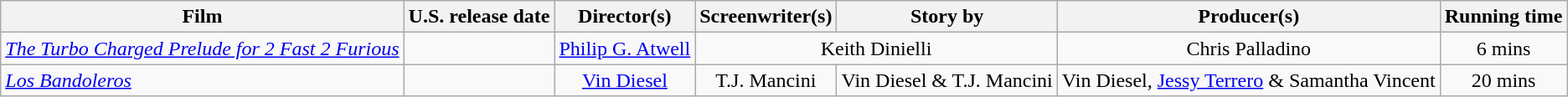<table class="wikitable plainrowheaders" style="text-align:center;">
<tr>
<th>Film</th>
<th>U.S. release date</th>
<th>Director(s)</th>
<th>Screenwriter(s)</th>
<th>Story by</th>
<th>Producer(s)</th>
<th>Running time</th>
</tr>
<tr>
<td style="text-align:left"><em><a href='#'>The Turbo Charged Prelude for 2 Fast 2 Furious</a></em></td>
<td style="text-align:left"></td>
<td><a href='#'>Philip G. Atwell</a></td>
<td colspan="2">Keith Dinielli</td>
<td>Chris Palladino</td>
<td>6 mins</td>
</tr>
<tr>
<td style="text-align:left"><em><a href='#'>Los Bandoleros</a></em></td>
<td style="text-align:left"></td>
<td><a href='#'>Vin Diesel</a></td>
<td>T.J. Mancini</td>
<td>Vin Diesel & T.J. Mancini</td>
<td>Vin Diesel, <a href='#'>Jessy Terrero</a> & Samantha Vincent</td>
<td>20 mins</td>
</tr>
</table>
